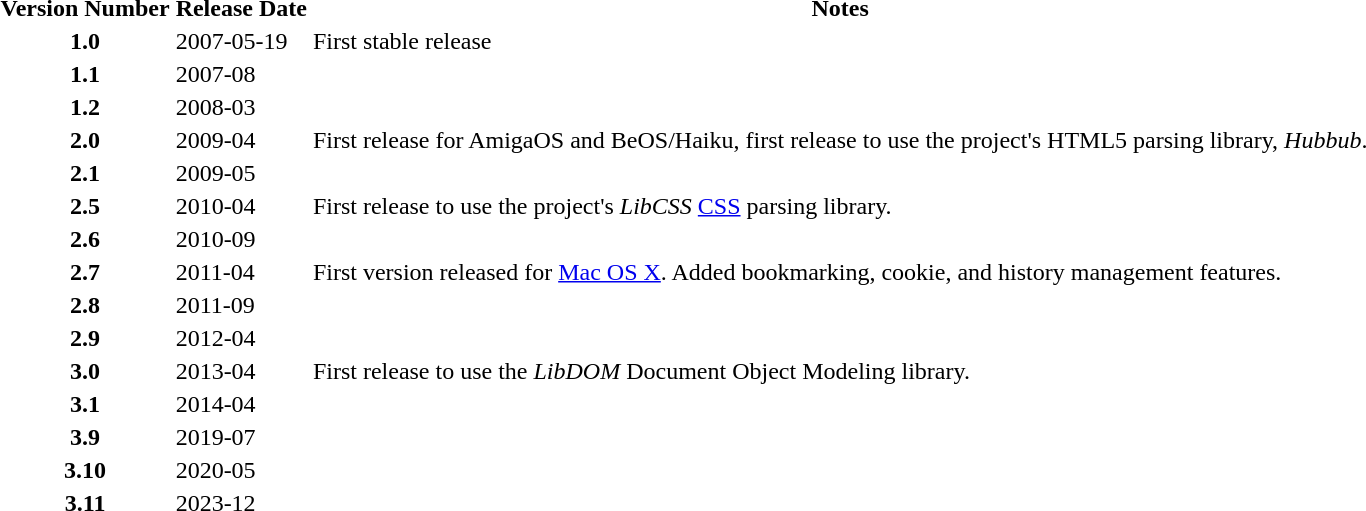<table>
<tr>
<th>Version Number</th>
<th>Release Date</th>
<th>Notes</th>
</tr>
<tr>
<th>1.0</th>
<td>2007-05-19</td>
<td>First stable release</td>
</tr>
<tr>
<th>1.1</th>
<td>2007-08</td>
<td></td>
</tr>
<tr>
<th>1.2</th>
<td>2008-03</td>
<td></td>
</tr>
<tr>
<th>2.0</th>
<td>2009-04</td>
<td>First release for AmigaOS and BeOS/Haiku, first release to use the project's HTML5 parsing library, <em>Hubbub</em>.</td>
</tr>
<tr>
<th>2.1</th>
<td>2009-05</td>
<td></td>
</tr>
<tr>
<th>2.5</th>
<td>2010-04</td>
<td>First release to use the project's <em>LibCSS</em> <a href='#'>CSS</a> parsing library.</td>
</tr>
<tr>
<th>2.6</th>
<td>2010-09</td>
<td></td>
</tr>
<tr>
<th>2.7</th>
<td>2011-04</td>
<td>First version released for <a href='#'>Mac OS X</a>. Added bookmarking, cookie, and history management features.</td>
</tr>
<tr>
<th>2.8</th>
<td>2011-09</td>
<td></td>
</tr>
<tr>
<th>2.9</th>
<td>2012-04</td>
<td></td>
</tr>
<tr>
<th>3.0</th>
<td>2013-04</td>
<td>First release to use the <em>LibDOM</em> Document Object Modeling library.</td>
</tr>
<tr>
<th>3.1</th>
<td>2014-04</td>
<td></td>
</tr>
<tr>
<th>3.9</th>
<td>2019-07</td>
<td></td>
</tr>
<tr>
<th>3.10</th>
<td>2020-05</td>
<td></td>
</tr>
<tr>
<th>3.11</th>
<td>2023-12</td>
<td></td>
</tr>
<tr>
</tr>
</table>
